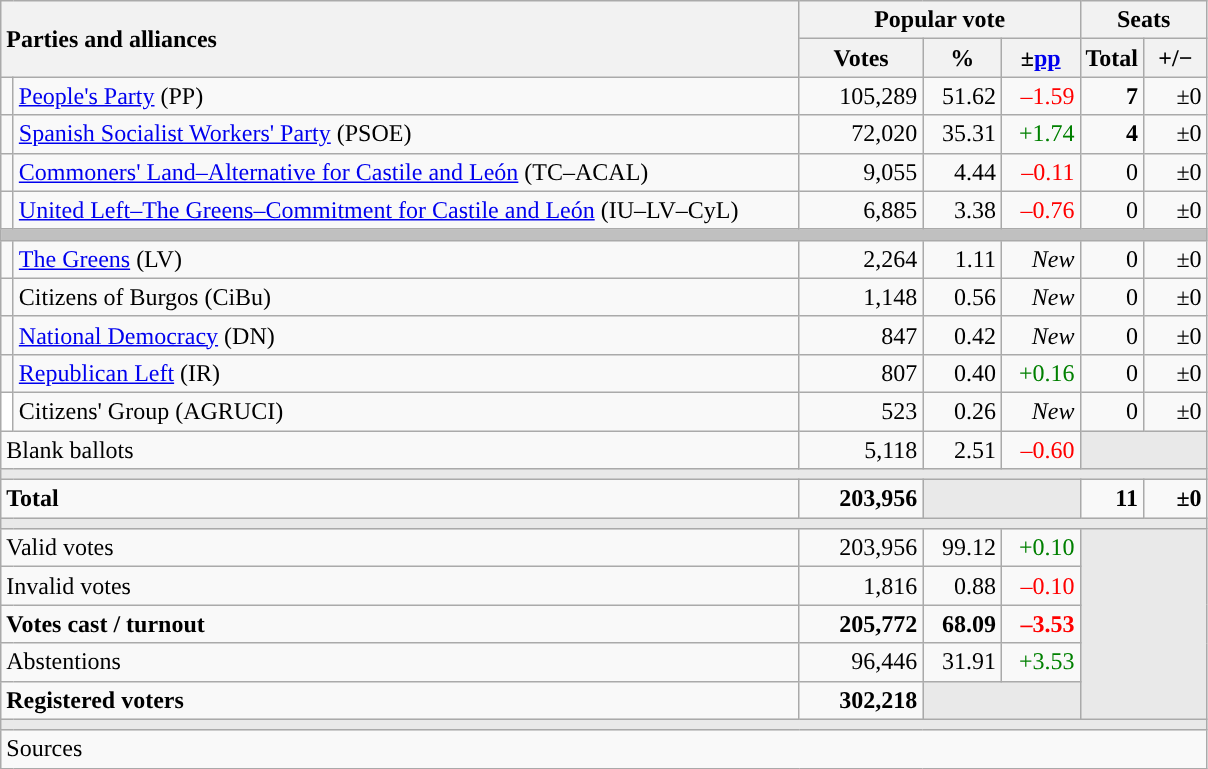<table class="wikitable" style="text-align:right;">
<tr>
<th style="text-align:left;" rowspan="2" colspan="2" width="525">Parties and alliances</th>
<th colspan="3">Popular vote</th>
<th colspan="2">Seats</th>
</tr>
<tr>
<th width="75">Votes</th>
<th width="45">%</th>
<th width="45">±<a href='#'>pp</a></th>
<th width="35">Total</th>
<th width="35">+/−</th>
</tr>
<tr>
<td width="1" style="color:inherit;background:"></td>
<td align="left"><a href='#'>People's Party</a> (PP)</td>
<td>105,289</td>
<td>51.62</td>
<td style="color:red;">–1.59</td>
<td><strong>7</strong></td>
<td>±0</td>
</tr>
<tr>
<td style="color:inherit;background:"></td>
<td align="left"><a href='#'>Spanish Socialist Workers' Party</a> (PSOE)</td>
<td>72,020</td>
<td>35.31</td>
<td style="color:green;">+1.74</td>
<td><strong>4</strong></td>
<td>±0</td>
</tr>
<tr>
<td style="color:inherit;background:"></td>
<td align="left"><a href='#'>Commoners' Land–Alternative for Castile and León</a> (TC–ACAL)</td>
<td>9,055</td>
<td>4.44</td>
<td style="color:red;">–0.11</td>
<td>0</td>
<td>±0</td>
</tr>
<tr>
<td style="color:inherit;background:"></td>
<td align="left"><a href='#'>United Left–The Greens–Commitment for Castile and León</a> (IU–LV–CyL)</td>
<td>6,885</td>
<td>3.38</td>
<td style="color:red;">–0.76</td>
<td>0</td>
<td>±0</td>
</tr>
<tr>
<td colspan="7" bgcolor="#C0C0C0"></td>
</tr>
<tr>
<td style="color:inherit;background:"></td>
<td align="left"><a href='#'>The Greens</a> (LV)</td>
<td>2,264</td>
<td>1.11</td>
<td><em>New</em></td>
<td>0</td>
<td>±0</td>
</tr>
<tr>
<td style="color:inherit;background:"></td>
<td align="left">Citizens of Burgos (CiBu)</td>
<td>1,148</td>
<td>0.56</td>
<td><em>New</em></td>
<td>0</td>
<td>±0</td>
</tr>
<tr>
<td style="color:inherit;background:"></td>
<td align="left"><a href='#'>National Democracy</a> (DN)</td>
<td>847</td>
<td>0.42</td>
<td><em>New</em></td>
<td>0</td>
<td>±0</td>
</tr>
<tr>
<td style="color:inherit;background:"></td>
<td align="left"><a href='#'>Republican Left</a> (IR)</td>
<td>807</td>
<td>0.40</td>
<td style="color:green;">+0.16</td>
<td>0</td>
<td>±0</td>
</tr>
<tr>
<td bgcolor="white"></td>
<td align="left">Citizens' Group (AGRUCI)</td>
<td>523</td>
<td>0.26</td>
<td><em>New</em></td>
<td>0</td>
<td>±0</td>
</tr>
<tr>
<td align="left" colspan="2">Blank ballots</td>
<td>5,118</td>
<td>2.51</td>
<td style="color:red;">–0.60</td>
<td bgcolor="#E9E9E9" colspan="2"></td>
</tr>
<tr>
<td colspan="7" bgcolor="#E9E9E9"></td>
</tr>
<tr style="font-weight:bold;">
<td align="left" colspan="2">Total</td>
<td>203,956</td>
<td bgcolor="#E9E9E9" colspan="2"></td>
<td>11</td>
<td>±0</td>
</tr>
<tr>
<td colspan="7" bgcolor="#E9E9E9"></td>
</tr>
<tr>
<td align="left" colspan="2">Valid votes</td>
<td>203,956</td>
<td>99.12</td>
<td style="color:green;">+0.10</td>
<td bgcolor="#E9E9E9" colspan="2" rowspan="5"></td>
</tr>
<tr>
<td align="left" colspan="2">Invalid votes</td>
<td>1,816</td>
<td>0.88</td>
<td style="color:red;">–0.10</td>
</tr>
<tr style="font-weight:bold;">
<td align="left" colspan="2">Votes cast / turnout</td>
<td>205,772</td>
<td>68.09</td>
<td style="color:red;">–3.53</td>
</tr>
<tr>
<td align="left" colspan="2">Abstentions</td>
<td>96,446</td>
<td>31.91</td>
<td style="color:green;">+3.53</td>
</tr>
<tr style="font-weight:bold;">
<td align="left" colspan="2">Registered voters</td>
<td>302,218</td>
<td bgcolor="#E9E9E9" colspan="2"></td>
</tr>
<tr>
<td colspan="7" bgcolor="#E9E9E9"></td>
</tr>
<tr>
<td align="left" colspan="7">Sources</td>
</tr>
</table>
